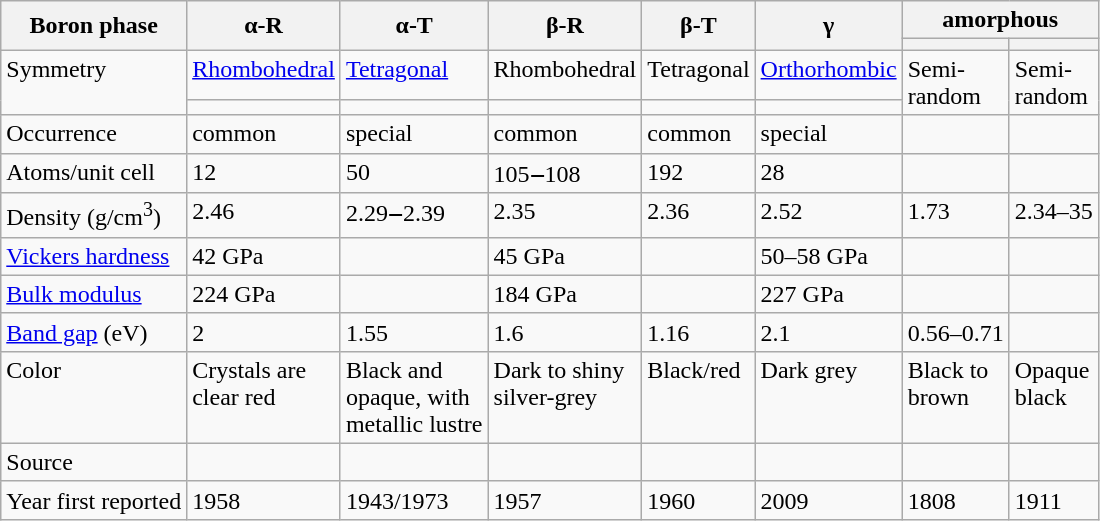<table class="wikitable">
<tr>
<th scope="col" rowspan="2">Boron phase</th>
<th scope="col" rowspan="2">α-R</th>
<th scope="col" rowspan="2">α-T</th>
<th scope="col" rowspan="2">β-R</th>
<th scope="col" rowspan="2">β-T</th>
<th scope="col" rowspan="2">γ</th>
<th scope="col" colspan="2">amorphous</th>
</tr>
<tr valign=top>
<th></th>
<th></th>
</tr>
<tr valign=top>
<td rowspan="2">Symmetry</td>
<td><a href='#'>Rhombohedral</a></td>
<td><a href='#'>Tetragonal</a></td>
<td>Rhombohedral</td>
<td>Tetragonal</td>
<td><a href='#'>Orthorhombic</a></td>
<td rowspan="2">Semi-<br>random</td>
<td rowspan="2">Semi-<br>random</td>
</tr>
<tr>
<td></td>
<td></td>
<td></td>
<td></td>
<td></td>
</tr>
<tr>
<td>Occurrence</td>
<td>common</td>
<td>special</td>
<td>common</td>
<td>common</td>
<td>special</td>
<td></td>
<td></td>
</tr>
<tr valign=top>
<td>Atoms/unit cell</td>
<td>12</td>
<td>50</td>
<td>105‒108</td>
<td>192</td>
<td>28</td>
<td></td>
<td></td>
</tr>
<tr valign=top>
<td>Density (g/cm<sup>3</sup>)</td>
<td>2.46</td>
<td>2.29‒2.39</td>
<td>2.35</td>
<td>2.36</td>
<td>2.52</td>
<td>1.73</td>
<td>2.34–35</td>
</tr>
<tr valign=top>
<td><a href='#'>Vickers hardness</a></td>
<td>42 GPa</td>
<td></td>
<td>45 GPa</td>
<td></td>
<td>50–58 GPa</td>
<td></td>
<td></td>
</tr>
<tr valign=top>
<td><a href='#'>Bulk modulus</a></td>
<td>224 GPa</td>
<td></td>
<td>184 GPa</td>
<td></td>
<td>227 GPa</td>
<td></td>
<td></td>
</tr>
<tr valign=top>
<td><a href='#'>Band gap</a> (eV)</td>
<td>2</td>
<td>1.55</td>
<td>1.6</td>
<td>1.16</td>
<td>2.1</td>
<td>0.56–0.71</td>
<td></td>
</tr>
<tr valign=top>
<td>Color</td>
<td>Crystals are<br>clear red</td>
<td>Black and<br>opaque, with<br>metallic lustre</td>
<td>Dark to shiny<br>silver-grey</td>
<td>Black/red</td>
<td>Dark grey</td>
<td>Black to<br>brown</td>
<td>Opaque<br>black</td>
</tr>
<tr valign=top>
<td>Source</td>
<td></td>
<td></td>
<td></td>
<td></td>
<td></td>
<td></td>
<td></td>
</tr>
<tr valign=top>
<td>Year first reported</td>
<td>1958</td>
<td>1943/1973</td>
<td>1957</td>
<td>1960</td>
<td>2009</td>
<td>1808</td>
<td>1911</td>
</tr>
</table>
